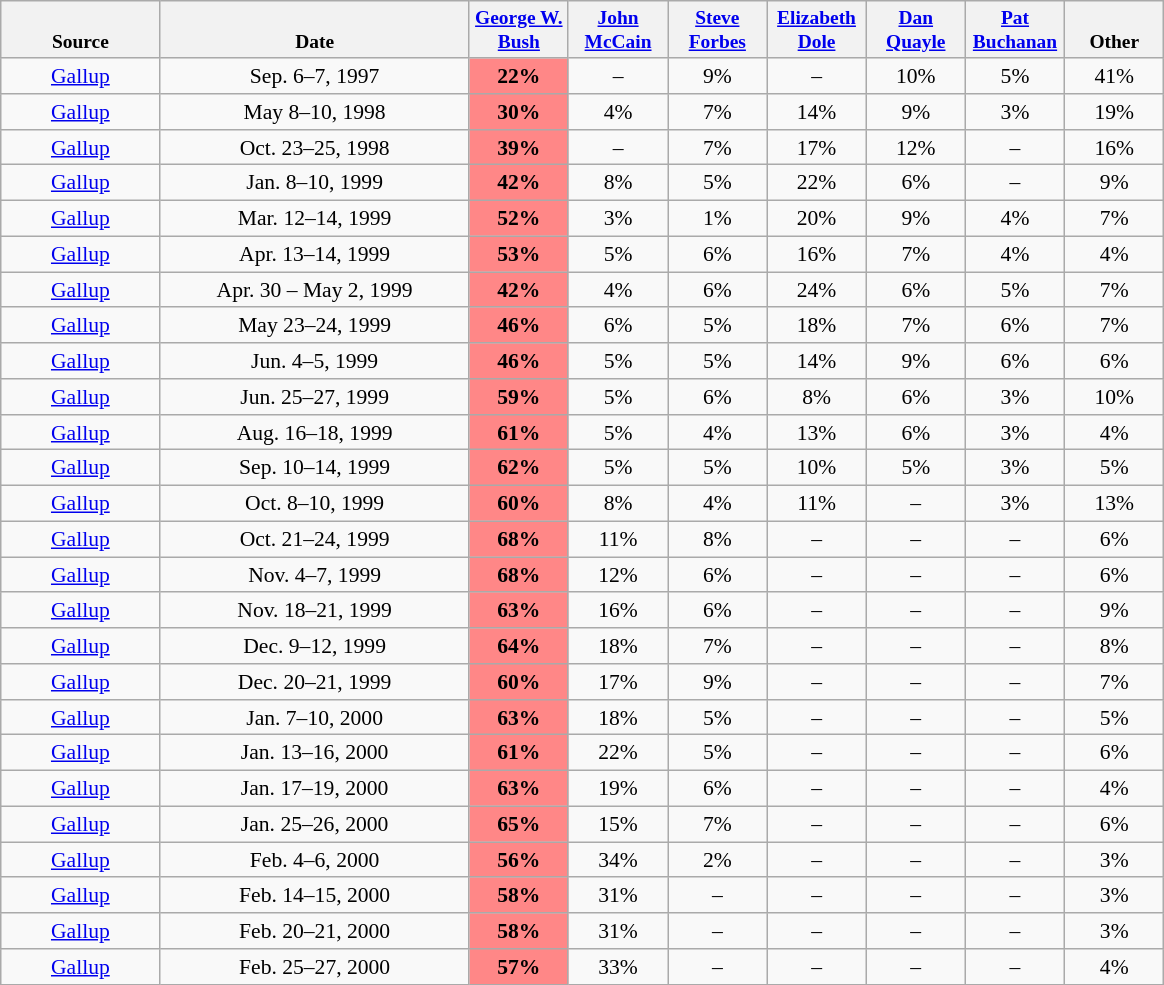<table class="wikitable" style="font-size:90%; text-align:center">
<tr valign=bottom style="font-size:90%;">
<th width="100px">Source</th>
<th width="200px">Date</th>
<th width="60px"><a href='#'>George W. Bush</a></th>
<th width="60px"><a href='#'>John McCain</a></th>
<th width="60px"><a href='#'>Steve Forbes</a></th>
<th width="60px"><a href='#'>Elizabeth Dole</a></th>
<th width="60px"><a href='#'>Dan Quayle</a></th>
<th width="60px"><a href='#'>Pat Buchanan</a></th>
<th width="60px">Other</th>
</tr>
<tr>
<td><a href='#'>Gallup</a></td>
<td>Sep. 6–7, 1997</td>
<td style="background:#ff8787;"><strong>22%</strong></td>
<td>–</td>
<td>9%</td>
<td>–</td>
<td>10%</td>
<td>5%</td>
<td>41%</td>
</tr>
<tr>
<td><a href='#'>Gallup</a></td>
<td>May 8–10, 1998</td>
<td style="background:#ff8787;"><strong>30%</strong></td>
<td>4%</td>
<td>7%</td>
<td>14%</td>
<td>9%</td>
<td>3%</td>
<td>19%</td>
</tr>
<tr>
<td><a href='#'>Gallup</a></td>
<td>Oct. 23–25, 1998</td>
<td style="background:#ff8787;"><strong>39%</strong></td>
<td>–</td>
<td>7%</td>
<td>17%</td>
<td>12%</td>
<td>–</td>
<td>16%</td>
</tr>
<tr>
<td><a href='#'>Gallup</a></td>
<td>Jan. 8–10, 1999</td>
<td style="background:#ff8787;"><strong>42%</strong></td>
<td>8%</td>
<td>5%</td>
<td>22%</td>
<td>6%</td>
<td>–</td>
<td>9%</td>
</tr>
<tr>
<td><a href='#'>Gallup</a></td>
<td>Mar. 12–14, 1999</td>
<td style="background:#ff8787;"><strong>52%</strong></td>
<td>3%</td>
<td>1%</td>
<td>20%</td>
<td>9%</td>
<td>4%</td>
<td>7%</td>
</tr>
<tr>
<td><a href='#'>Gallup</a></td>
<td>Apr. 13–14, 1999</td>
<td style="background:#ff8787;"><strong>53%</strong></td>
<td>5%</td>
<td>6%</td>
<td>16%</td>
<td>7%</td>
<td>4%</td>
<td>4%</td>
</tr>
<tr>
<td><a href='#'>Gallup</a></td>
<td>Apr. 30 – May 2, 1999</td>
<td style="background:#ff8787;"><strong>42%</strong></td>
<td>4%</td>
<td>6%</td>
<td>24%</td>
<td>6%</td>
<td>5%</td>
<td>7%</td>
</tr>
<tr>
<td><a href='#'>Gallup</a></td>
<td>May 23–24, 1999</td>
<td style="background:#ff8787;"><strong>46%</strong></td>
<td>6%</td>
<td>5%</td>
<td>18%</td>
<td>7%</td>
<td>6%</td>
<td>7%</td>
</tr>
<tr>
<td><a href='#'>Gallup</a></td>
<td>Jun. 4–5, 1999</td>
<td style="background:#ff8787;"><strong>46%</strong></td>
<td>5%</td>
<td>5%</td>
<td>14%</td>
<td>9%</td>
<td>6%</td>
<td>6%</td>
</tr>
<tr>
<td><a href='#'>Gallup</a></td>
<td>Jun. 25–27, 1999</td>
<td style="background:#ff8787;"><strong>59%</strong></td>
<td>5%</td>
<td>6%</td>
<td>8%</td>
<td>6%</td>
<td>3%</td>
<td>10%</td>
</tr>
<tr>
<td><a href='#'>Gallup</a></td>
<td>Aug. 16–18, 1999</td>
<td style="background:#ff8787;"><strong>61%</strong></td>
<td>5%</td>
<td>4%</td>
<td>13%</td>
<td>6%</td>
<td>3%</td>
<td>4%</td>
</tr>
<tr>
<td><a href='#'>Gallup</a></td>
<td>Sep. 10–14, 1999</td>
<td style="background:#ff8787;"><strong>62%</strong></td>
<td>5%</td>
<td>5%</td>
<td>10%</td>
<td>5%</td>
<td>3%</td>
<td>5%</td>
</tr>
<tr>
<td><a href='#'>Gallup</a></td>
<td>Oct. 8–10, 1999</td>
<td style="background:#ff8787;"><strong>60%</strong></td>
<td>8%</td>
<td>4%</td>
<td>11%</td>
<td>–</td>
<td>3%</td>
<td>13%</td>
</tr>
<tr>
<td><a href='#'>Gallup</a></td>
<td>Oct. 21–24, 1999</td>
<td style="background:#ff8787;"><strong>68%</strong></td>
<td>11%</td>
<td>8%</td>
<td>–</td>
<td>–</td>
<td>–</td>
<td>6%</td>
</tr>
<tr>
<td><a href='#'>Gallup</a></td>
<td>Nov. 4–7, 1999</td>
<td style="background:#ff8787;"><strong>68%</strong></td>
<td>12%</td>
<td>6%</td>
<td>–</td>
<td>–</td>
<td>–</td>
<td>6%</td>
</tr>
<tr>
<td><a href='#'>Gallup</a></td>
<td>Nov. 18–21, 1999</td>
<td style="background:#ff8787;"><strong>63%</strong></td>
<td>16%</td>
<td>6%</td>
<td>–</td>
<td>–</td>
<td>–</td>
<td>9%</td>
</tr>
<tr>
<td><a href='#'>Gallup</a></td>
<td>Dec. 9–12, 1999</td>
<td style="background:#ff8787;"><strong>64%</strong></td>
<td>18%</td>
<td>7%</td>
<td>–</td>
<td>–</td>
<td>–</td>
<td>8%</td>
</tr>
<tr>
<td><a href='#'>Gallup</a></td>
<td>Dec. 20–21, 1999</td>
<td style="background:#ff8787;"><strong>60%</strong></td>
<td>17%</td>
<td>9%</td>
<td>–</td>
<td>–</td>
<td>–</td>
<td>7%</td>
</tr>
<tr>
<td><a href='#'>Gallup</a></td>
<td>Jan. 7–10, 2000</td>
<td style="background:#ff8787;"><strong>63%</strong></td>
<td>18%</td>
<td>5%</td>
<td>–</td>
<td>–</td>
<td>–</td>
<td>5%</td>
</tr>
<tr>
<td><a href='#'>Gallup</a></td>
<td>Jan. 13–16, 2000</td>
<td style="background:#ff8787;"><strong>61%</strong></td>
<td>22%</td>
<td>5%</td>
<td>–</td>
<td>–</td>
<td>–</td>
<td>6%</td>
</tr>
<tr>
<td><a href='#'>Gallup</a></td>
<td>Jan. 17–19, 2000</td>
<td style="background:#ff8787;"><strong>63%</strong></td>
<td>19%</td>
<td>6%</td>
<td>–</td>
<td>–</td>
<td>–</td>
<td>4%</td>
</tr>
<tr>
<td><a href='#'>Gallup</a></td>
<td>Jan. 25–26, 2000</td>
<td style="background:#ff8787;"><strong>65%</strong></td>
<td>15%</td>
<td>7%</td>
<td>–</td>
<td>–</td>
<td>–</td>
<td>6%</td>
</tr>
<tr>
<td><a href='#'>Gallup</a></td>
<td>Feb. 4–6, 2000</td>
<td style="background:#ff8787;"><strong>56%</strong></td>
<td>34%</td>
<td>2%</td>
<td>–</td>
<td>–</td>
<td>–</td>
<td>3%</td>
</tr>
<tr>
<td><a href='#'>Gallup</a></td>
<td>Feb. 14–15, 2000</td>
<td style="background:#ff8787;"><strong>58%</strong></td>
<td>31%</td>
<td>–</td>
<td>–</td>
<td>–</td>
<td>–</td>
<td>3%</td>
</tr>
<tr>
<td><a href='#'>Gallup</a></td>
<td>Feb. 20–21, 2000</td>
<td style="background:#ff8787;"><strong>58%</strong></td>
<td>31%</td>
<td>–</td>
<td>–</td>
<td>–</td>
<td>–</td>
<td>3%</td>
</tr>
<tr>
<td><a href='#'>Gallup</a></td>
<td>Feb. 25–27, 2000</td>
<td style="background:#ff8787;"><strong>57%</strong></td>
<td>33%</td>
<td>–</td>
<td>–</td>
<td>–</td>
<td>–</td>
<td>4%</td>
</tr>
</table>
